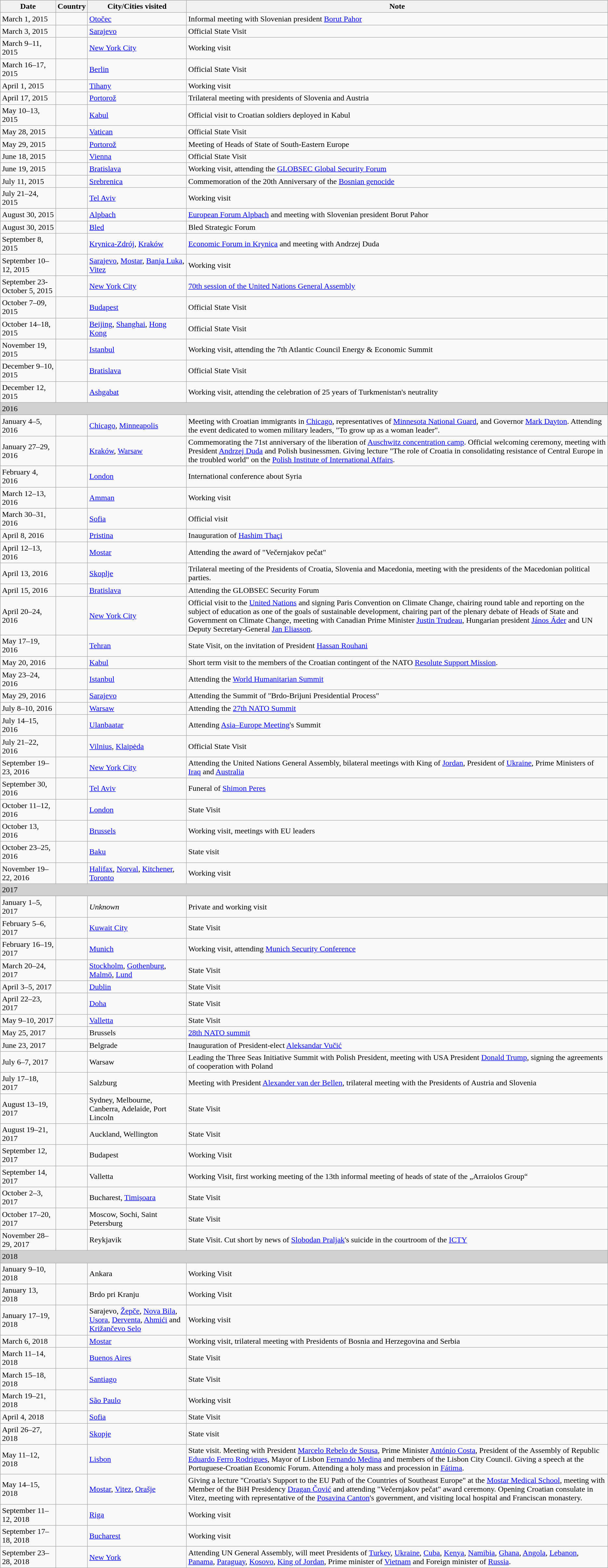<table class="wikitable">
<tr>
<th>Date</th>
<th>Country</th>
<th>City/Cities visited</th>
<th>Note</th>
</tr>
<tr>
<td>March 1, 2015</td>
<td></td>
<td><a href='#'>Otočec</a></td>
<td>Informal meeting with Slovenian president <a href='#'>Borut Pahor</a></td>
</tr>
<tr>
<td>March 3, 2015</td>
<td></td>
<td><a href='#'>Sarajevo</a></td>
<td>Official State Visit</td>
</tr>
<tr>
<td>March 9–11, 2015</td>
<td></td>
<td><a href='#'>New York City</a></td>
<td>Working visit</td>
</tr>
<tr>
<td>March 16–17, 2015</td>
<td></td>
<td><a href='#'>Berlin</a></td>
<td>Official State Visit</td>
</tr>
<tr>
<td>April 1, 2015</td>
<td></td>
<td><a href='#'>Tihany</a></td>
<td>Working visit</td>
</tr>
<tr>
<td>April 17, 2015</td>
<td></td>
<td><a href='#'>Portorož</a></td>
<td>Trilateral meeting with presidents of Slovenia and Austria</td>
</tr>
<tr>
<td>May 10–13, 2015</td>
<td></td>
<td><a href='#'>Kabul</a></td>
<td>Official visit to Croatian soldiers deployed in Kabul</td>
</tr>
<tr>
<td>May 28, 2015</td>
<td></td>
<td><a href='#'>Vatican</a></td>
<td>Official State Visit</td>
</tr>
<tr>
<td>May 29, 2015</td>
<td></td>
<td><a href='#'>Portorož</a></td>
<td>Meeting of Heads of State of South-Eastern Europe</td>
</tr>
<tr>
<td>June 18, 2015</td>
<td></td>
<td><a href='#'>Vienna</a></td>
<td>Official State Visit</td>
</tr>
<tr>
<td>June 19, 2015</td>
<td></td>
<td><a href='#'>Bratislava</a></td>
<td>Working visit, attending the <a href='#'>GLOBSEC Global Security Forum</a></td>
</tr>
<tr>
<td>July 11, 2015</td>
<td></td>
<td><a href='#'>Srebrenica</a></td>
<td>Commemoration of the 20th Anniversary of the <a href='#'>Bosnian genocide</a></td>
</tr>
<tr>
<td>July 21–24, 2015</td>
<td></td>
<td><a href='#'>Tel Aviv</a></td>
<td>Working visit</td>
</tr>
<tr>
<td>August 30, 2015</td>
<td></td>
<td><a href='#'>Alpbach</a></td>
<td><a href='#'>European Forum Alpbach</a> and meeting with Slovenian president Borut Pahor</td>
</tr>
<tr>
<td>August 30, 2015</td>
<td></td>
<td><a href='#'>Bled</a></td>
<td>Bled Strategic Forum</td>
</tr>
<tr>
<td>September 8, 2015</td>
<td></td>
<td><a href='#'>Krynica-Zdrój</a>, <a href='#'>Kraków</a></td>
<td><a href='#'>Economic Forum in Krynica</a> and meeting with Andrzej Duda</td>
</tr>
<tr>
<td>September 10–12, 2015</td>
<td></td>
<td><a href='#'>Sarajevo</a>, <a href='#'>Mostar</a>, <a href='#'>Banja Luka</a>, <a href='#'>Vitez</a></td>
<td>Working visit</td>
</tr>
<tr>
<td>September 23- October 5, 2015</td>
<td></td>
<td><a href='#'>New York City</a></td>
<td><a href='#'>70th session of the United Nations General Assembly</a></td>
</tr>
<tr>
<td>October 7–09, 2015</td>
<td></td>
<td><a href='#'>Budapest</a></td>
<td>Official State Visit</td>
</tr>
<tr>
<td>October 14–18, 2015</td>
<td></td>
<td><a href='#'>Beijing</a>, <a href='#'>Shanghai</a>, <a href='#'>Hong Kong</a></td>
<td>Official State Visit</td>
</tr>
<tr>
<td>November 19, 2015</td>
<td></td>
<td><a href='#'>Istanbul</a></td>
<td>Working visit, attending the 7th Atlantic Council Energy & Economic Summit</td>
</tr>
<tr>
<td>December 9–10, 2015</td>
<td></td>
<td><a href='#'>Bratislava</a></td>
<td>Official State Visit</td>
</tr>
<tr>
<td>December 12, 2015</td>
<td></td>
<td><a href='#'>Ashgabat</a></td>
<td>Working visit, attending the celebration of 25 years of Turkmenistan's neutrality</td>
</tr>
<tr>
<td colspan="14" style="background:#D0D0D0; color:black">2016</td>
</tr>
<tr>
<td>January 4–5, 2016</td>
<td></td>
<td><a href='#'>Chicago</a>, <a href='#'>Minneapolis</a></td>
<td>Meeting with Croatian immigrants in <a href='#'>Chicago</a>, representatives of <a href='#'>Minnesota National Guard</a>, and Governor <a href='#'>Mark Dayton</a>. Attending the event dedicated to women military leaders, "To grow up as a woman leader".</td>
</tr>
<tr>
<td>January 27–29, 2016</td>
<td></td>
<td><a href='#'>Kraków</a>, <a href='#'>Warsaw</a></td>
<td>Commemorating the 71st anniversary of the liberation of <a href='#'>Auschwitz concentration camp</a>. Official welcoming ceremony, meeting with President <a href='#'>Andrzej Duda</a> and Polish businessmen. Giving lecture "The role of Croatia in consolidating resistance of Central Europe in the troubled world" on the <a href='#'>Polish Institute of International Affairs</a>.</td>
</tr>
<tr>
<td>February 4, 2016</td>
<td></td>
<td><a href='#'>London</a></td>
<td>International conference about Syria</td>
</tr>
<tr>
<td>March 12–13, 2016</td>
<td></td>
<td><a href='#'>Amman</a></td>
<td>Working visit</td>
</tr>
<tr>
<td>March 30–31, 2016</td>
<td></td>
<td><a href='#'>Sofia</a></td>
<td>Official visit</td>
</tr>
<tr>
<td>April 8, 2016</td>
<td></td>
<td><a href='#'>Pristina</a></td>
<td>Inauguration of <a href='#'>Hashim Thaçi</a></td>
</tr>
<tr>
<td>April 12–13, 2016</td>
<td></td>
<td><a href='#'>Mostar</a></td>
<td>Attending the award of "Večernjakov pečat"</td>
</tr>
<tr>
<td>April 13, 2016</td>
<td></td>
<td><a href='#'>Skoplje</a></td>
<td>Trilateral meeting of the Presidents of Croatia, Slovenia and Macedonia, meeting with the presidents of the Macedonian political parties.</td>
</tr>
<tr>
<td>April 15, 2016</td>
<td></td>
<td><a href='#'>Bratislava</a></td>
<td>Attending the GLOBSEC Security Forum</td>
</tr>
<tr>
<td>April 20–24, 2016</td>
<td></td>
<td><a href='#'>New York City</a></td>
<td>Official visit to the <a href='#'>United Nations</a> and signing Paris Convention on Climate Change, chairing round table and reporting on the subject of education as one of the goals of sustainable development, chairing part of the plenary debate of Heads of State and Government on Climate Change, meeting with Canadian Prime Minister <a href='#'>Justin Trudeau</a>, Hungarian president <a href='#'>János Áder</a> and UN Deputy Secretary-General <a href='#'>Jan Eliasson</a>.</td>
</tr>
<tr>
<td>May 17–19, 2016</td>
<td></td>
<td><a href='#'>Tehran</a></td>
<td>State Visit, on the invitation of President <a href='#'>Hassan Rouhani</a></td>
</tr>
<tr>
<td>May 20, 2016</td>
<td></td>
<td><a href='#'>Kabul</a></td>
<td>Short term visit to the members of the Croatian contingent of the NATO <a href='#'>Resolute Support Mission</a>.</td>
</tr>
<tr>
<td>May 23–24, 2016</td>
<td></td>
<td><a href='#'>Istanbul</a></td>
<td>Attending the <a href='#'>World Humanitarian Summit</a></td>
</tr>
<tr>
<td>May 29, 2016</td>
<td></td>
<td><a href='#'>Sarajevo</a></td>
<td>Attending the Summit of "Brdo-Brijuni Presidential Process"</td>
</tr>
<tr>
<td>July 8–10, 2016</td>
<td></td>
<td><a href='#'>Warsaw</a></td>
<td>Attending the <a href='#'>27th NATO Summit</a></td>
</tr>
<tr>
<td>July 14–15, 2016</td>
<td></td>
<td><a href='#'>Ulanbaatar</a></td>
<td>Attending <a href='#'>Asia–Europe Meeting</a>'s Summit</td>
</tr>
<tr>
<td>July 21–22, 2016</td>
<td></td>
<td><a href='#'>Vilnius</a>, <a href='#'>Klaipėda</a></td>
<td>Official State Visit</td>
</tr>
<tr>
<td>September 19–23, 2016</td>
<td></td>
<td><a href='#'>New York City</a></td>
<td>Attending the United Nations General Assembly, bilateral meetings with King of <a href='#'>Jordan</a>, President of <a href='#'>Ukraine</a>, Prime Ministers of <a href='#'>Iraq</a> and <a href='#'>Australia</a></td>
</tr>
<tr>
<td>September 30, 2016</td>
<td></td>
<td><a href='#'>Tel Aviv</a></td>
<td>Funeral of <a href='#'>Shimon Peres</a></td>
</tr>
<tr>
<td>October 11–12, 2016</td>
<td></td>
<td><a href='#'>London</a></td>
<td>State Visit</td>
</tr>
<tr>
<td>October 13, 2016</td>
<td></td>
<td><a href='#'>Brussels</a></td>
<td>Working visit, meetings with EU leaders</td>
</tr>
<tr>
<td>October 23–25, 2016</td>
<td></td>
<td><a href='#'>Baku</a></td>
<td>State visit</td>
</tr>
<tr>
<td>November 19–22, 2016</td>
<td></td>
<td><a href='#'>Halifax</a>, <a href='#'>Norval</a>, <a href='#'>Kitchener</a>, <a href='#'>Toronto</a></td>
<td>Working visit</td>
</tr>
<tr>
<td colspan="14" style="background:#D0D0D0; color:black">2017</td>
</tr>
<tr>
<td>January 1–5, 2017</td>
<td></td>
<td><em>Unknown</em></td>
<td>Private and working visit</td>
</tr>
<tr>
<td>February 5–6, 2017</td>
<td></td>
<td><a href='#'>Kuwait City</a></td>
<td>State Visit</td>
</tr>
<tr>
<td>February 16–19, 2017</td>
<td></td>
<td><a href='#'>Munich</a></td>
<td>Working visit, attending <a href='#'>Munich Security Conference</a></td>
</tr>
<tr>
<td>March 20–24, 2017</td>
<td></td>
<td><a href='#'>Stockholm</a>, <a href='#'>Gothenburg</a>, <a href='#'>Malmö</a>, <a href='#'>Lund</a></td>
<td>State Visit </td>
</tr>
<tr>
<td>April 3–5, 2017</td>
<td></td>
<td><a href='#'>Dublin</a></td>
<td>State Visit</td>
</tr>
<tr>
<td>April 22–23, 2017</td>
<td></td>
<td><a href='#'>Doha</a></td>
<td>State Visit</td>
</tr>
<tr>
<td>May 9–10, 2017</td>
<td></td>
<td><a href='#'>Valletta</a></td>
<td>State Visit</td>
</tr>
<tr>
<td>May 25, 2017</td>
<td></td>
<td>Brussels</td>
<td><a href='#'>28th NATO summit</a></td>
</tr>
<tr>
<td>June 23, 2017</td>
<td></td>
<td>Belgrade</td>
<td>Inauguration of President-elect <a href='#'>Aleksandar Vučić</a></td>
</tr>
<tr>
<td>July 6–7, 2017</td>
<td></td>
<td>Warsaw</td>
<td>Leading the Three Seas Initiative Summit with Polish President, meeting with USA President <a href='#'>Donald Trump</a>, signing the agreements of cooperation with Poland</td>
</tr>
<tr>
<td>July 17–18, 2017</td>
<td></td>
<td>Salzburg</td>
<td>Meeting with President <a href='#'>Alexander van der Bellen</a>, trilateral meeting with the Presidents of Austria and Slovenia</td>
</tr>
<tr>
<td>August 13–19, 2017</td>
<td></td>
<td>Sydney, Melbourne, Canberra, Adelaide, Port Lincoln</td>
<td>State Visit</td>
</tr>
<tr>
<td>August 19–21, 2017</td>
<td></td>
<td>Auckland, Wellington</td>
<td>State Visit</td>
</tr>
<tr>
<td>September 12, 2017</td>
<td></td>
<td>Budapest</td>
<td>Working Visit</td>
</tr>
<tr>
<td>September 14, 2017</td>
<td></td>
<td>Valletta</td>
<td>Working Visit, first working meeting of the 13th informal meeting of heads of state of the „Arraiolos Group“</td>
</tr>
<tr>
<td>October 2–3, 2017</td>
<td></td>
<td>Bucharest, <a href='#'>Timișoara</a></td>
<td>State Visit</td>
</tr>
<tr>
<td>October 17–20, 2017</td>
<td></td>
<td>Moscow, Sochi, Saint Petersburg</td>
<td>State Visit</td>
</tr>
<tr>
<td>November 28–29, 2017</td>
<td></td>
<td>Reykjavik</td>
<td>State Visit. Cut short by news of <a href='#'>Slobodan Praljak</a>'s suicide in the courtroom of the <a href='#'>ICTY</a></td>
</tr>
<tr>
<td colspan="14" style="background:#D0D0D0; color:black">2018</td>
</tr>
<tr>
<td>January 9–10, 2018</td>
<td></td>
<td>Ankara</td>
<td>Working Visit</td>
</tr>
<tr>
<td>January 13, 2018</td>
<td></td>
<td>Brdo pri Kranju</td>
<td>Working Visit</td>
</tr>
<tr>
<td>January 17–19, 2018</td>
<td></td>
<td>Sarajevo, <a href='#'>Žepče</a>, <a href='#'>Nova Bila</a>, <a href='#'>Usora</a>, <a href='#'>Derventa</a>, <a href='#'>Ahmići</a> and <a href='#'>Križančevo Selo</a></td>
<td>Working visit</td>
</tr>
<tr>
<td>March 6, 2018</td>
<td></td>
<td><a href='#'>Mostar</a></td>
<td>Working visit, trilateral meeting with Presidents of Bosnia and Herzegovina and Serbia</td>
</tr>
<tr>
<td>March 11–14, 2018</td>
<td></td>
<td><a href='#'>Buenos Aires</a></td>
<td>State Visit</td>
</tr>
<tr>
<td>March 15–18, 2018</td>
<td></td>
<td><a href='#'>Santiago</a></td>
<td>State Visit</td>
</tr>
<tr>
<td>March 19–21, 2018</td>
<td></td>
<td><a href='#'>São Paulo</a></td>
<td>Working visit</td>
</tr>
<tr>
<td>April 4, 2018</td>
<td></td>
<td><a href='#'>Sofia</a></td>
<td>State Visit</td>
</tr>
<tr>
<td>April 26–27, 2018</td>
<td></td>
<td><a href='#'>Skopje</a></td>
<td>State visit</td>
</tr>
<tr>
<td>May 11–12, 2018</td>
<td></td>
<td><a href='#'>Lisbon</a></td>
<td>State visit. Meeting with President <a href='#'>Marcelo Rebelo de Sousa</a>, Prime Minister <a href='#'>António Costa</a>, President of the Assembly of Republic <a href='#'>Eduardo Ferro Rodrigues</a>, Mayor of Lisbon <a href='#'>Fernando Medina</a> and members of the Lisbon City Council. Giving a speech at the Portuguese-Croatian Economic Forum. Attending a holy mass and procession in <a href='#'>Fátima</a>.</td>
</tr>
<tr>
<td>May 14–15, 2018</td>
<td></td>
<td><a href='#'>Mostar</a>, <a href='#'>Vitez</a>, <a href='#'>Orašje</a></td>
<td>Giving a lecture "Croatia's Support to the EU Path of the Countries of Southeast Europe" at the <a href='#'>Mostar Medical School</a>, meeting with Member of the BiH Presidency <a href='#'>Dragan Čović</a> and attending "Večernjakov pečat" award ceremony. Opening Croatian consulate in Vitez, meeting with representative of the <a href='#'>Posavina Canton</a>'s government, and visiting local hospital and Franciscan monastery.</td>
</tr>
<tr>
<td>September 11–12, 2018</td>
<td></td>
<td><a href='#'>Riga</a></td>
<td>Working visit</td>
</tr>
<tr>
<td>September 17–18, 2018</td>
<td></td>
<td><a href='#'>Bucharest</a></td>
<td>Working visit</td>
</tr>
<tr>
<td>September 23–28, 2018</td>
<td></td>
<td><a href='#'>New York</a></td>
<td>Attending UN General Assembly, will meet Presidents of <a href='#'>Turkey</a>, <a href='#'>Ukraine</a>, <a href='#'>Cuba</a>, <a href='#'>Kenya</a>, <a href='#'>Namibia</a>, <a href='#'>Ghana</a>, <a href='#'>Angola</a>, <a href='#'>Lebanon</a>, <a href='#'>Panama</a>, <a href='#'>Paraguay</a>, <a href='#'>Kosovo</a>, <a href='#'>King of Jordan</a>, Prime minister of <a href='#'>Vietnam</a> and Foreign minister of <a href='#'>Russia</a>.</td>
</tr>
</table>
